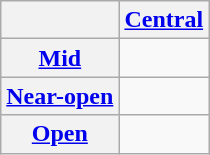<table class="wikitable" style="text-align: center">
<tr>
<th></th>
<th><a href='#'>Central</a></th>
</tr>
<tr>
<th><a href='#'>Mid</a></th>
<td></td>
</tr>
<tr>
<th><a href='#'>Near-open</a></th>
<td></td>
</tr>
<tr>
<th><a href='#'>Open</a></th>
<td></td>
</tr>
</table>
